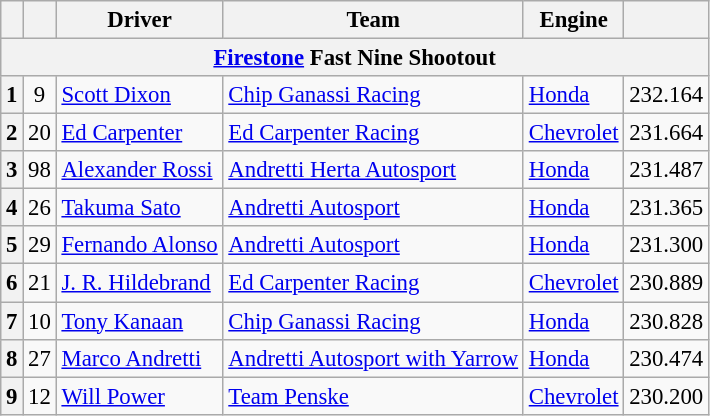<table class="wikitable" style="font-size:95%;">
<tr>
<th></th>
<th></th>
<th>Driver</th>
<th>Team</th>
<th>Engine</th>
<th></th>
</tr>
<tr>
<th scope="row" colspan=6><a href='#'>Firestone</a> Fast Nine Shootout</th>
</tr>
<tr>
<th scope="row">1</th>
<td style="text-align:center;">9</td>
<td> <a href='#'>Scott Dixon</a></td>
<td><a href='#'>Chip Ganassi Racing</a></td>
<td><a href='#'>Honda</a></td>
<td style="text-align:center;">232.164</td>
</tr>
<tr>
<th scope="row">2</th>
<td style="text-align:center;">20</td>
<td> <a href='#'>Ed Carpenter</a></td>
<td><a href='#'>Ed Carpenter Racing</a></td>
<td><a href='#'>Chevrolet</a></td>
<td style="text-align:center;">231.664</td>
</tr>
<tr>
<th scope="row">3</th>
<td style="text-align:center;">98</td>
<td> <a href='#'>Alexander Rossi</a></td>
<td><a href='#'>Andretti Herta Autosport</a></td>
<td><a href='#'>Honda</a></td>
<td style="text-align:center;">231.487</td>
</tr>
<tr>
<th scope="row">4</th>
<td style="text-align:center;">26</td>
<td> <a href='#'>Takuma Sato</a></td>
<td><a href='#'>Andretti Autosport</a></td>
<td><a href='#'>Honda</a></td>
<td style="text-align:center;">231.365</td>
</tr>
<tr>
<th scope="row">5</th>
<td style="text-align:center;">29</td>
<td> <a href='#'>Fernando Alonso</a> <strong></strong></td>
<td><a href='#'>Andretti Autosport</a></td>
<td><a href='#'>Honda</a></td>
<td style="text-align:center;">231.300</td>
</tr>
<tr>
<th scope="row">6</th>
<td style="text-align:center;">21</td>
<td> <a href='#'>J. R. Hildebrand</a></td>
<td><a href='#'>Ed Carpenter Racing</a></td>
<td><a href='#'>Chevrolet</a></td>
<td style="text-align:center;">230.889</td>
</tr>
<tr>
<th scope="row">7</th>
<td style="text-align:center;">10</td>
<td> <a href='#'>Tony Kanaan</a></td>
<td><a href='#'>Chip Ganassi Racing</a></td>
<td><a href='#'>Honda</a></td>
<td style="text-align:center;">230.828</td>
</tr>
<tr>
<th scope="row">8</th>
<td style="text-align:center;">27</td>
<td> <a href='#'>Marco Andretti</a></td>
<td><a href='#'>Andretti Autosport with Yarrow</a></td>
<td><a href='#'>Honda</a></td>
<td style="text-align:center;">230.474</td>
</tr>
<tr>
<th scope="row">9</th>
<td style="text-align:center;">12</td>
<td> <a href='#'>Will Power</a></td>
<td><a href='#'>Team Penske</a></td>
<td><a href='#'>Chevrolet</a></td>
<td style="text-align:center;">230.200</td>
</tr>
</table>
